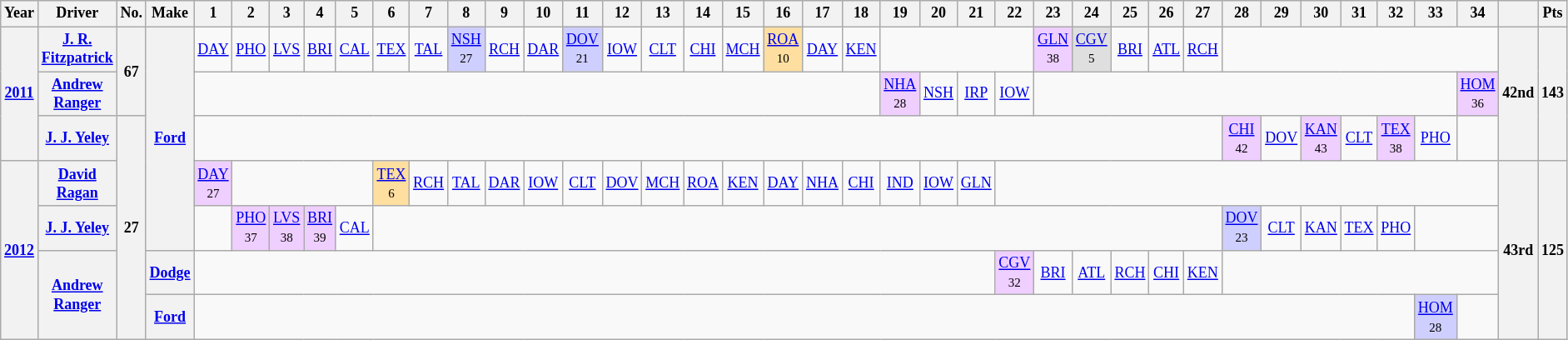<table class="wikitable" style="text-align:center; font-size:75%">
<tr>
<th>Year</th>
<th>Driver</th>
<th>No.</th>
<th>Make</th>
<th>1</th>
<th>2</th>
<th>3</th>
<th>4</th>
<th>5</th>
<th>6</th>
<th>7</th>
<th>8</th>
<th>9</th>
<th>10</th>
<th>11</th>
<th>12</th>
<th>13</th>
<th>14</th>
<th>15</th>
<th>16</th>
<th>17</th>
<th>18</th>
<th>19</th>
<th>20</th>
<th>21</th>
<th>22</th>
<th>23</th>
<th>24</th>
<th>25</th>
<th>26</th>
<th>27</th>
<th>28</th>
<th>29</th>
<th>30</th>
<th>31</th>
<th>32</th>
<th>33</th>
<th>34</th>
<th></th>
<th>Pts</th>
</tr>
<tr>
<th rowspan=3><a href='#'>2011</a></th>
<th><a href='#'>J. R. Fitzpatrick</a></th>
<th rowspan=2>67</th>
<th rowspan=5><a href='#'>Ford</a></th>
<td><a href='#'>DAY</a></td>
<td><a href='#'>PHO</a></td>
<td><a href='#'>LVS</a></td>
<td><a href='#'>BRI</a></td>
<td><a href='#'>CAL</a></td>
<td><a href='#'>TEX</a></td>
<td><a href='#'>TAL</a></td>
<td style="background:#CFCFFF;"><a href='#'>NSH</a><br><small>27</small></td>
<td><a href='#'>RCH</a></td>
<td><a href='#'>DAR</a></td>
<td style="background:#CFCFFF;"><a href='#'>DOV</a><br><small>21</small></td>
<td><a href='#'>IOW</a></td>
<td><a href='#'>CLT</a></td>
<td><a href='#'>CHI</a></td>
<td><a href='#'>MCH</a></td>
<td style="background:#FFDF9F;"><a href='#'>ROA</a><br><small>10</small></td>
<td><a href='#'>DAY</a></td>
<td><a href='#'>KEN</a></td>
<td colspan=4></td>
<td style="background:#EFCFFF;"><a href='#'>GLN</a><br><small>38</small></td>
<td style="background:#DFDFDF;"><a href='#'>CGV</a><br><small>5</small></td>
<td><a href='#'>BRI</a></td>
<td><a href='#'>ATL</a></td>
<td><a href='#'>RCH</a></td>
<td colspan=7></td>
<th rowspan=3>42nd</th>
<th rowspan=3>143</th>
</tr>
<tr>
<th><a href='#'>Andrew Ranger</a></th>
<td colspan=18></td>
<td style="background:#EFCFFF;"><a href='#'>NHA</a><br><small>28</small></td>
<td><a href='#'>NSH</a></td>
<td><a href='#'>IRP</a></td>
<td><a href='#'>IOW</a></td>
<td colspan=11></td>
<td style="background:#EFCFFF;"><a href='#'>HOM</a><br><small>36</small></td>
</tr>
<tr>
<th><a href='#'>J. J. Yeley</a></th>
<th rowspan=5>27</th>
<td colspan=27></td>
<td style="background:#EFCFFF;"><a href='#'>CHI</a><br><small>42</small></td>
<td><a href='#'>DOV</a></td>
<td style="background:#EFCFFF;"><a href='#'>KAN</a><br><small>43</small></td>
<td><a href='#'>CLT</a></td>
<td style="background:#EFCFFF;"><a href='#'>TEX</a><br><small>38</small></td>
<td><a href='#'>PHO</a></td>
<td colspan=1></td>
</tr>
<tr>
<th rowspan=4><a href='#'>2012</a></th>
<th><a href='#'>David Ragan</a></th>
<td style="background:#EFCFFF;"><a href='#'>DAY</a><br><small>27</small></td>
<td colspan=4></td>
<td style="background:#FFDF9F;"><a href='#'>TEX</a><br><small>6</small></td>
<td><a href='#'>RCH</a></td>
<td><a href='#'>TAL</a></td>
<td><a href='#'>DAR</a></td>
<td><a href='#'>IOW</a></td>
<td><a href='#'>CLT</a></td>
<td><a href='#'>DOV</a></td>
<td><a href='#'>MCH</a></td>
<td><a href='#'>ROA</a></td>
<td><a href='#'>KEN</a></td>
<td><a href='#'>DAY</a></td>
<td><a href='#'>NHA</a></td>
<td><a href='#'>CHI</a></td>
<td><a href='#'>IND</a></td>
<td><a href='#'>IOW</a></td>
<td><a href='#'>GLN</a></td>
<td colspan=13></td>
<th rowspan=4>43rd</th>
<th rowspan=4>125</th>
</tr>
<tr>
<th><a href='#'>J. J. Yeley</a></th>
<td colspan=1></td>
<td style="background:#EFCFFF;"><a href='#'>PHO</a><br><small>37</small></td>
<td style="background:#EFCFFF;"><a href='#'>LVS</a><br><small>38</small></td>
<td style="background:#EFCFFF;"><a href='#'>BRI</a><br><small>39</small></td>
<td><a href='#'>CAL</a></td>
<td colspan=22></td>
<td style="background:#CFCFFF;"><a href='#'>DOV</a><br><small>23</small></td>
<td><a href='#'>CLT</a></td>
<td><a href='#'>KAN</a></td>
<td><a href='#'>TEX</a></td>
<td><a href='#'>PHO</a></td>
<td colspan=2></td>
</tr>
<tr>
<th rowspan=2><a href='#'>Andrew Ranger</a></th>
<th><a href='#'>Dodge</a></th>
<td colspan=21></td>
<td style="background:#EFCFFF;"><a href='#'>CGV</a><br><small>32</small></td>
<td><a href='#'>BRI</a></td>
<td><a href='#'>ATL</a></td>
<td><a href='#'>RCH</a></td>
<td><a href='#'>CHI</a></td>
<td><a href='#'>KEN</a></td>
<td colspan=7></td>
</tr>
<tr>
<th><a href='#'>Ford</a></th>
<td colspan=32></td>
<td style="background:#CFCFFF;"><a href='#'>HOM</a><br><small>28</small></td>
<td colspan=1></td>
</tr>
</table>
